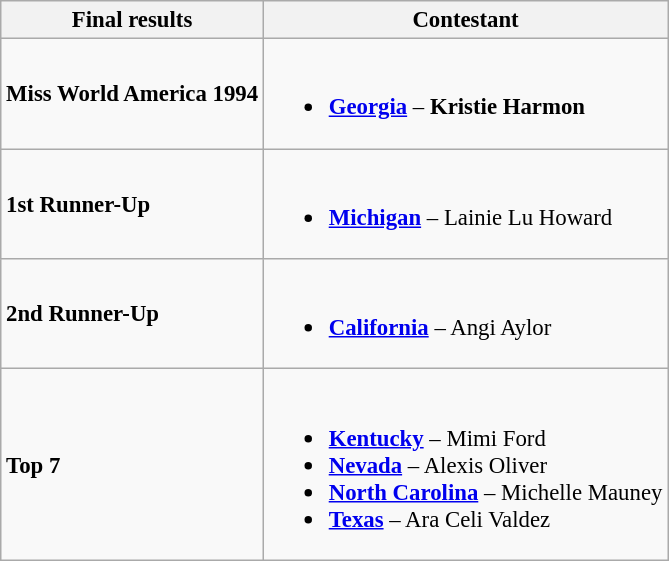<table class="wikitable sortable" style="font-size: 95%;">
<tr>
<th>Final results</th>
<th>Contestant</th>
</tr>
<tr>
<td><strong>Miss World America 1994</strong></td>
<td><br><ul><li><strong> <a href='#'>Georgia</a></strong> – <strong>Kristie Harmon</strong></li></ul></td>
</tr>
<tr>
<td><strong>1st Runner-Up</strong></td>
<td><br><ul><li><strong> <a href='#'>Michigan</a></strong> – Lainie Lu Howard</li></ul></td>
</tr>
<tr>
<td><strong>2nd Runner-Up</strong></td>
<td><br><ul><li><strong> <a href='#'>California</a></strong> – Angi Aylor</li></ul></td>
</tr>
<tr>
<td><strong>Top 7</strong></td>
<td><br><ul><li><strong> <a href='#'>Kentucky</a></strong> – Mimi Ford</li><li><strong> <a href='#'>Nevada</a></strong> – Alexis Oliver</li><li><strong> <a href='#'>North Carolina</a></strong> – Michelle Mauney</li><li><strong> <a href='#'>Texas</a></strong> – Ara Celi Valdez</li></ul></td>
</tr>
</table>
